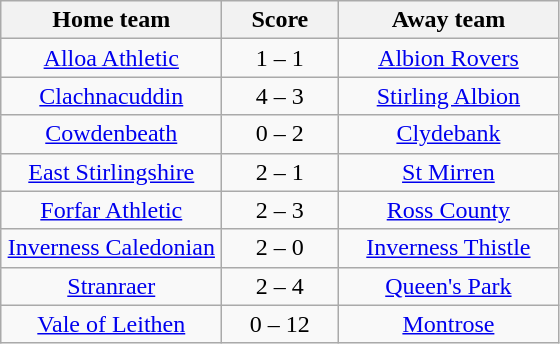<table class="wikitable" style="text-align: center">
<tr>
<th width=140>Home team</th>
<th width=70>Score</th>
<th width=140>Away team</th>
</tr>
<tr>
<td><a href='#'>Alloa Athletic</a></td>
<td>1 – 1</td>
<td><a href='#'>Albion Rovers</a></td>
</tr>
<tr>
<td><a href='#'>Clachnacuddin</a></td>
<td>4 – 3</td>
<td><a href='#'>Stirling Albion</a></td>
</tr>
<tr>
<td><a href='#'>Cowdenbeath</a></td>
<td>0 – 2</td>
<td><a href='#'>Clydebank</a></td>
</tr>
<tr>
<td><a href='#'>East Stirlingshire</a></td>
<td>2 – 1</td>
<td><a href='#'>St Mirren</a></td>
</tr>
<tr>
<td><a href='#'>Forfar Athletic</a></td>
<td>2 – 3</td>
<td><a href='#'>Ross County</a></td>
</tr>
<tr>
<td><a href='#'>Inverness Caledonian</a></td>
<td>2 – 0</td>
<td><a href='#'>Inverness Thistle</a></td>
</tr>
<tr>
<td><a href='#'>Stranraer</a></td>
<td>2 – 4</td>
<td><a href='#'>Queen's Park</a></td>
</tr>
<tr>
<td><a href='#'>Vale of Leithen</a></td>
<td>0 – 12</td>
<td><a href='#'>Montrose</a></td>
</tr>
</table>
